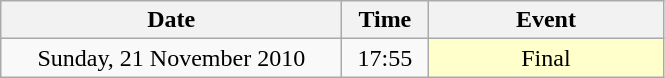<table class = "wikitable" style="text-align:center;">
<tr>
<th width=220>Date</th>
<th width=50>Time</th>
<th width=150>Event</th>
</tr>
<tr>
<td>Sunday, 21 November 2010</td>
<td>17:55</td>
<td bgcolor=ffffcc>Final</td>
</tr>
</table>
